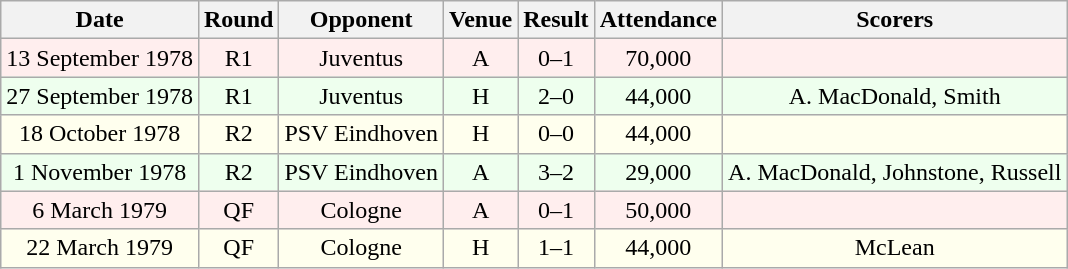<table class="wikitable sortable" style="font-size:100%; text-align:center">
<tr>
<th>Date</th>
<th>Round</th>
<th>Opponent</th>
<th>Venue</th>
<th>Result</th>
<th>Attendance</th>
<th>Scorers</th>
</tr>
<tr bgcolor = "#FFEEEE">
<td>13 September 1978</td>
<td>R1</td>
<td>Juventus</td>
<td>A</td>
<td>0–1</td>
<td>70,000</td>
<td></td>
</tr>
<tr bgcolor = "#EEFFEE">
<td>27 September 1978</td>
<td>R1</td>
<td>Juventus</td>
<td>H</td>
<td>2–0</td>
<td>44,000</td>
<td>A. MacDonald, Smith</td>
</tr>
<tr bgcolor = "#FFFFEE">
<td>18 October 1978</td>
<td>R2</td>
<td>PSV Eindhoven</td>
<td>H</td>
<td>0–0</td>
<td>44,000</td>
<td></td>
</tr>
<tr bgcolor = "#EEFFEE">
<td>1 November 1978</td>
<td>R2</td>
<td>PSV Eindhoven</td>
<td>A</td>
<td>3–2</td>
<td>29,000</td>
<td>A. MacDonald, Johnstone, Russell</td>
</tr>
<tr bgcolor = "#FFEEEE">
<td>6 March 1979</td>
<td>QF</td>
<td>Cologne</td>
<td>A</td>
<td>0–1</td>
<td>50,000</td>
<td></td>
</tr>
<tr bgcolor = "#FFFFEE">
<td>22 March 1979</td>
<td>QF</td>
<td>Cologne</td>
<td>H</td>
<td>1–1</td>
<td>44,000</td>
<td>McLean</td>
</tr>
</table>
